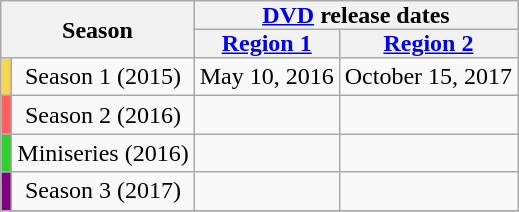<table class="wikitable" style="text-align:center;">
<tr>
<th scope="col" style="padding: 0px 8px" colspan="2" rowspan="2">Season</th>
<th scope="col" style="padding: 0px 8px" colspan="2"><a href='#'>DVD</a> release dates</th>
</tr>
<tr>
<th scope="col" style="padding: 0px 8px"><a href='#'>Region 1</a></th>
<th scope="col" style="padding: 0px 8px"><a href='#'>Region 2</a></th>
</tr>
<tr>
<td style="background:#f6d555"></td>
<td scope="row">Season 1 (2015)</td>
<td>May 10, 2016</td>
<td>October 15, 2017</td>
</tr>
<tr>
<td style="background:#FF5F5F"></td>
<td>Season 2 (2016)</td>
<td></td>
<td></td>
</tr>
<tr>
<td style="background:#32CF32"></td>
<td>Miniseries (2016)</td>
<td></td>
<td></td>
</tr>
<tr>
<td style="background:#800080"></td>
<td>Season 3 (2017)</td>
<td></td>
<td></td>
</tr>
<tr>
</tr>
</table>
